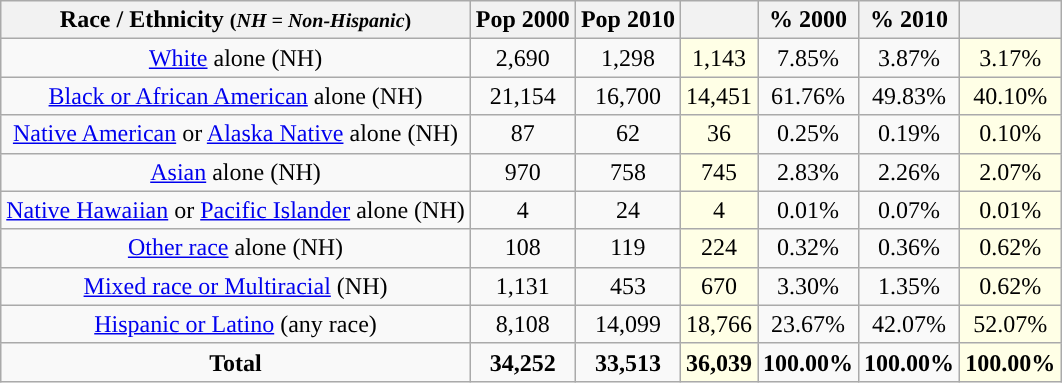<table class="wikitable" style="text-align:center;">
<tr>
<th>Race / Ethnicity <small>(<em>NH = Non-Hispanic</em>)</small></th>
<th>Pop 2000</th>
<th>Pop 2010</th>
<th></th>
<th>% 2000</th>
<th>% 2010</th>
<th></th>
</tr>
<tr>
<td><a href='#'>White</a> alone (NH)</td>
<td>2,690</td>
<td>1,298</td>
<td style='background: #ffffe6;'>1,143</td>
<td>7.85%</td>
<td>3.87%</td>
<td style='background: #ffffe6;'>3.17%</td>
</tr>
<tr>
<td><a href='#'>Black or African American</a> alone (NH)</td>
<td>21,154</td>
<td>16,700</td>
<td style='background: #ffffe6;'>14,451</td>
<td>61.76%</td>
<td>49.83%</td>
<td style='background: #ffffe6;'>40.10%</td>
</tr>
<tr>
<td><a href='#'>Native American</a> or <a href='#'>Alaska Native</a> alone (NH)</td>
<td>87</td>
<td>62</td>
<td style='background: #ffffe6;'>36</td>
<td>0.25%</td>
<td>0.19%</td>
<td style='background: #ffffe6;'>0.10%</td>
</tr>
<tr>
<td><a href='#'>Asian</a> alone (NH)</td>
<td>970</td>
<td>758</td>
<td style='background: #ffffe6;'>745</td>
<td>2.83%</td>
<td>2.26%</td>
<td style='background: #ffffe6;'>2.07%</td>
</tr>
<tr>
<td><a href='#'>Native Hawaiian</a> or <a href='#'>Pacific Islander</a> alone (NH)</td>
<td>4</td>
<td>24</td>
<td style='background: #ffffe6;'>4</td>
<td>0.01%</td>
<td>0.07%</td>
<td style='background: #ffffe6;'>0.01%</td>
</tr>
<tr>
<td><a href='#'>Other race</a> alone (NH)</td>
<td>108</td>
<td>119</td>
<td style='background: #ffffe6;'>224</td>
<td>0.32%</td>
<td>0.36%</td>
<td style='background: #ffffe6;'>0.62%</td>
</tr>
<tr>
<td><a href='#'>Mixed race or Multiracial</a> (NH)</td>
<td>1,131</td>
<td>453</td>
<td style='background: #ffffe6;'>670</td>
<td>3.30%</td>
<td>1.35%</td>
<td style='background: #ffffe6;'>0.62%</td>
</tr>
<tr>
<td><a href='#'>Hispanic or Latino</a> (any race)</td>
<td>8,108</td>
<td>14,099</td>
<td style='background: #ffffe6;'>18,766</td>
<td>23.67%</td>
<td>42.07%</td>
<td style='background: #ffffe6;'>52.07%</td>
</tr>
<tr>
<td><strong>Total</strong></td>
<td><strong>34,252</strong></td>
<td><strong>33,513</strong></td>
<td style='background: #ffffe6;'><strong>36,039</strong></td>
<td><strong>100.00%</strong></td>
<td><strong>100.00%</strong></td>
<td style='background: #ffffe6;'><strong>100.00%</strong></td>
</tr>
</table>
